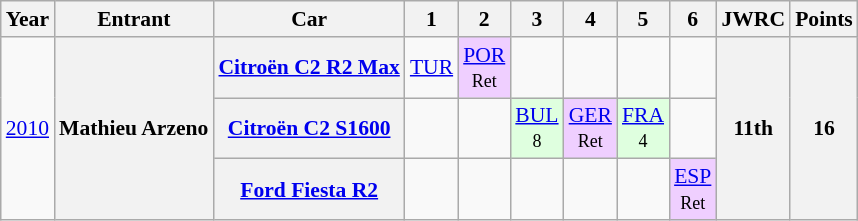<table class="wikitable" border="1" style="text-align:center; font-size:90%;">
<tr>
<th>Year</th>
<th>Entrant</th>
<th>Car</th>
<th>1</th>
<th>2</th>
<th>3</th>
<th>4</th>
<th>5</th>
<th>6</th>
<th>JWRC</th>
<th>Points</th>
</tr>
<tr>
<td rowspan=3><a href='#'>2010</a></td>
<th rowspan=3>Mathieu Arzeno</th>
<th><a href='#'>Citroën C2 R2 Max</a></th>
<td><a href='#'>TUR</a></td>
<td style="background:#EFCFFF;"><a href='#'>POR</a><br><small>Ret</small></td>
<td></td>
<td></td>
<td></td>
<td></td>
<th rowspan=3>11th</th>
<th rowspan=3>16</th>
</tr>
<tr>
<th><a href='#'>Citroën C2 S1600</a></th>
<td></td>
<td></td>
<td style="background:#DFFFDF;"><a href='#'>BUL</a><br><small>8</small></td>
<td style="background:#EFCFFF;"><a href='#'>GER</a><br><small>Ret</small></td>
<td style="background:#DFFFDF;"><a href='#'>FRA</a><br><small>4</small></td>
<td></td>
</tr>
<tr>
<th><a href='#'>Ford Fiesta R2</a></th>
<td></td>
<td></td>
<td></td>
<td></td>
<td></td>
<td style="background:#EFCFFF;"><a href='#'>ESP</a><br><small>Ret</small></td>
</tr>
</table>
